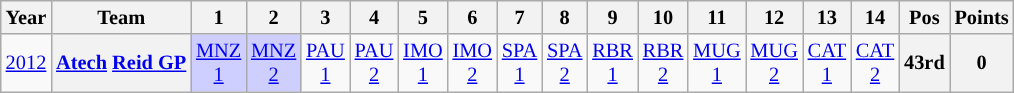<table class="wikitable" style="text-align:center; font-size:85%">
<tr>
<th>Year</th>
<th>Team</th>
<th>1</th>
<th>2</th>
<th>3</th>
<th>4</th>
<th>5</th>
<th>6</th>
<th>7</th>
<th>8</th>
<th>9</th>
<th>10</th>
<th>11</th>
<th>12</th>
<th>13</th>
<th>14</th>
<th>Pos</th>
<th>Points</th>
</tr>
<tr>
<td><a href='#'>2012</a></td>
<th nowrap><a href='#'>Atech</a> <a href='#'>Reid GP</a></th>
<td style="background:#CFCFFF;"><a href='#'>MNZ<br>1</a><br></td>
<td style="background:#CFCFFF;"><a href='#'>MNZ<br>2</a><br></td>
<td style="background:#;"><a href='#'>PAU<br>1</a><br></td>
<td style="background:#;"><a href='#'>PAU<br>2</a><br></td>
<td style="background:#;"><a href='#'>IMO<br>1</a><br></td>
<td style="background:#;"><a href='#'>IMO<br>2</a><br></td>
<td style="background:#;"><a href='#'>SPA<br>1</a><br></td>
<td style="background:#;"><a href='#'>SPA<br>2</a><br></td>
<td style="background:#;"><a href='#'>RBR<br>1</a><br></td>
<td style="background:#;"><a href='#'>RBR<br>2</a><br></td>
<td style="background:#;"><a href='#'>MUG<br>1</a><br></td>
<td style="background:#;"><a href='#'>MUG<br>2</a><br></td>
<td style="background:#;"><a href='#'>CAT<br>1</a><br></td>
<td style="background:#;"><a href='#'>CAT<br>2</a><br></td>
<th>43rd</th>
<th>0</th>
</tr>
</table>
